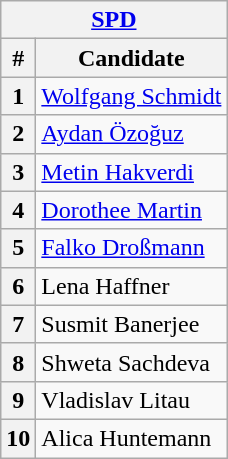<table class="wikitable">
<tr>
<th colspan="2"><a href='#'>SPD</a></th>
</tr>
<tr>
<th>#</th>
<th>Candidate</th>
</tr>
<tr>
<th colspan="1">1</th>
<td colspan="1"><a href='#'>Wolfgang Schmidt</a></td>
</tr>
<tr>
<th colspan="1">2</th>
<td colspan="1"><a href='#'>Aydan Özoğuz</a></td>
</tr>
<tr>
<th colspan="1">3</th>
<td colspan="1"><a href='#'>Metin Hakverdi</a></td>
</tr>
<tr>
<th colspan="1">4</th>
<td colspan="1"><a href='#'>Dorothee Martin</a></td>
</tr>
<tr>
<th colspan="1">5</th>
<td colspan="1"><a href='#'>Falko Droßmann</a></td>
</tr>
<tr>
<th colspan="1">6</th>
<td colspan="1">Lena Haffner</td>
</tr>
<tr>
<th colspan="1">7</th>
<td colspan="1">Susmit Banerjee</td>
</tr>
<tr>
<th colspan="1">8</th>
<td colspan="1">Shweta Sachdeva</td>
</tr>
<tr>
<th colspan="1">9</th>
<td colspan="1">Vladislav Litau</td>
</tr>
<tr>
<th colspan="1">10</th>
<td colspan="1">Alica Huntemann</td>
</tr>
</table>
